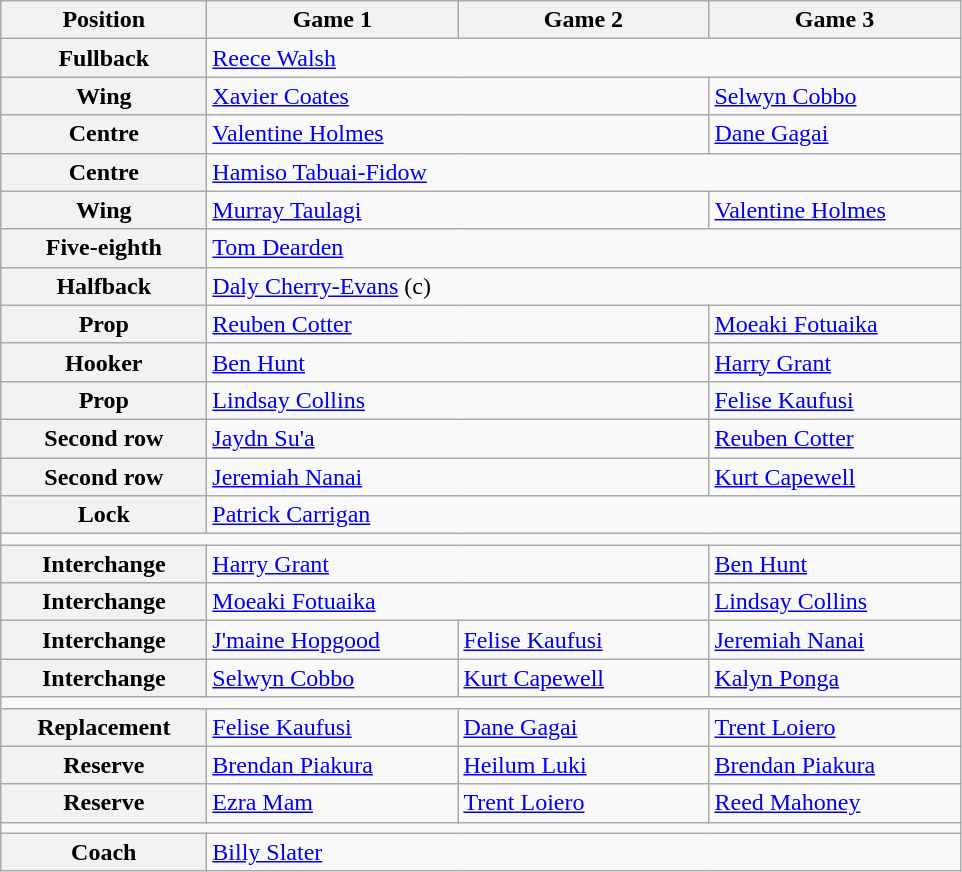<table class="wikitable">
<tr>
<th style="width:130px;">Position</th>
<th style="width:160px;">Game 1</th>
<th style="width:160px;">Game 2</th>
<th style="width:160px;">Game 3</th>
</tr>
<tr>
<th>Fullback</th>
<td colspan=3> <a href='#'>Reece Walsh</a></td>
</tr>
<tr>
<th>Wing</th>
<td colspan=2> <a href='#'>Xavier Coates</a></td>
<td> <a href='#'>Selwyn Cobbo</a></td>
</tr>
<tr>
<th>Centre</th>
<td colspan=2> <a href='#'>Valentine Holmes</a></td>
<td> <a href='#'>Dane Gagai</a></td>
</tr>
<tr>
<th>Centre</th>
<td colspan=3> <a href='#'>Hamiso Tabuai-Fidow</a></td>
</tr>
<tr>
<th>Wing</th>
<td colspan=2> <a href='#'>Murray Taulagi</a></td>
<td> <a href='#'>Valentine Holmes</a></td>
</tr>
<tr>
<th>Five-eighth</th>
<td colspan=3> <a href='#'>Tom Dearden</a></td>
</tr>
<tr>
<th>Halfback</th>
<td colspan=3> <a href='#'>Daly Cherry-Evans</a> (c)</td>
</tr>
<tr>
<th>Prop</th>
<td colspan=2> <a href='#'>Reuben Cotter</a></td>
<td> <a href='#'>Moeaki Fotuaika</a></td>
</tr>
<tr>
<th>Hooker</th>
<td colspan=2> <a href='#'>Ben Hunt</a></td>
<td> <a href='#'>Harry Grant</a></td>
</tr>
<tr>
<th>Prop</th>
<td colspan=2> <a href='#'>Lindsay Collins</a></td>
<td> <a href='#'>Felise Kaufusi</a></td>
</tr>
<tr>
<th>Second row</th>
<td colspan=2> <a href='#'>Jaydn Su'a</a></td>
<td> <a href='#'>Reuben Cotter</a></td>
</tr>
<tr>
<th>Second row</th>
<td colspan=2> <a href='#'>Jeremiah Nanai</a></td>
<td> <a href='#'>Kurt Capewell</a></td>
</tr>
<tr>
<th>Lock</th>
<td colspan=3> <a href='#'>Patrick Carrigan</a></td>
</tr>
<tr>
<td colspan="4"></td>
</tr>
<tr>
<th>Interchange</th>
<td colspan=2> <a href='#'>Harry Grant</a></td>
<td> <a href='#'>Ben Hunt</a></td>
</tr>
<tr>
<th>Interchange</th>
<td colspan=2> <a href='#'>Moeaki Fotuaika</a></td>
<td> <a href='#'>Lindsay Collins</a></td>
</tr>
<tr>
<th>Interchange</th>
<td> <a href='#'>J'maine Hopgood</a></td>
<td> <a href='#'>Felise Kaufusi</a></td>
<td> <a href='#'>Jeremiah Nanai</a></td>
</tr>
<tr>
<th>Interchange</th>
<td> <a href='#'>Selwyn Cobbo</a></td>
<td> <a href='#'>Kurt Capewell</a></td>
<td> <a href='#'>Kalyn Ponga</a></td>
</tr>
<tr>
<td colspan="4"></td>
</tr>
<tr>
<th>Replacement</th>
<td> <a href='#'>Felise Kaufusi</a></td>
<td> <a href='#'>Dane Gagai</a></td>
<td> <a href='#'>Trent Loiero</a></td>
</tr>
<tr>
<th>Reserve</th>
<td> <a href='#'>Brendan Piakura</a></td>
<td> <a href='#'>Heilum Luki</a></td>
<td> <a href='#'>Brendan Piakura</a></td>
</tr>
<tr>
<th>Reserve</th>
<td> <a href='#'>Ezra Mam</a></td>
<td> <a href='#'>Trent Loiero</a></td>
<td> <a href='#'>Reed Mahoney</a></td>
</tr>
<tr>
<td colspan="4"></td>
</tr>
<tr>
<th>Coach</th>
<td colspan="3"> <a href='#'>Billy Slater</a></td>
</tr>
</table>
